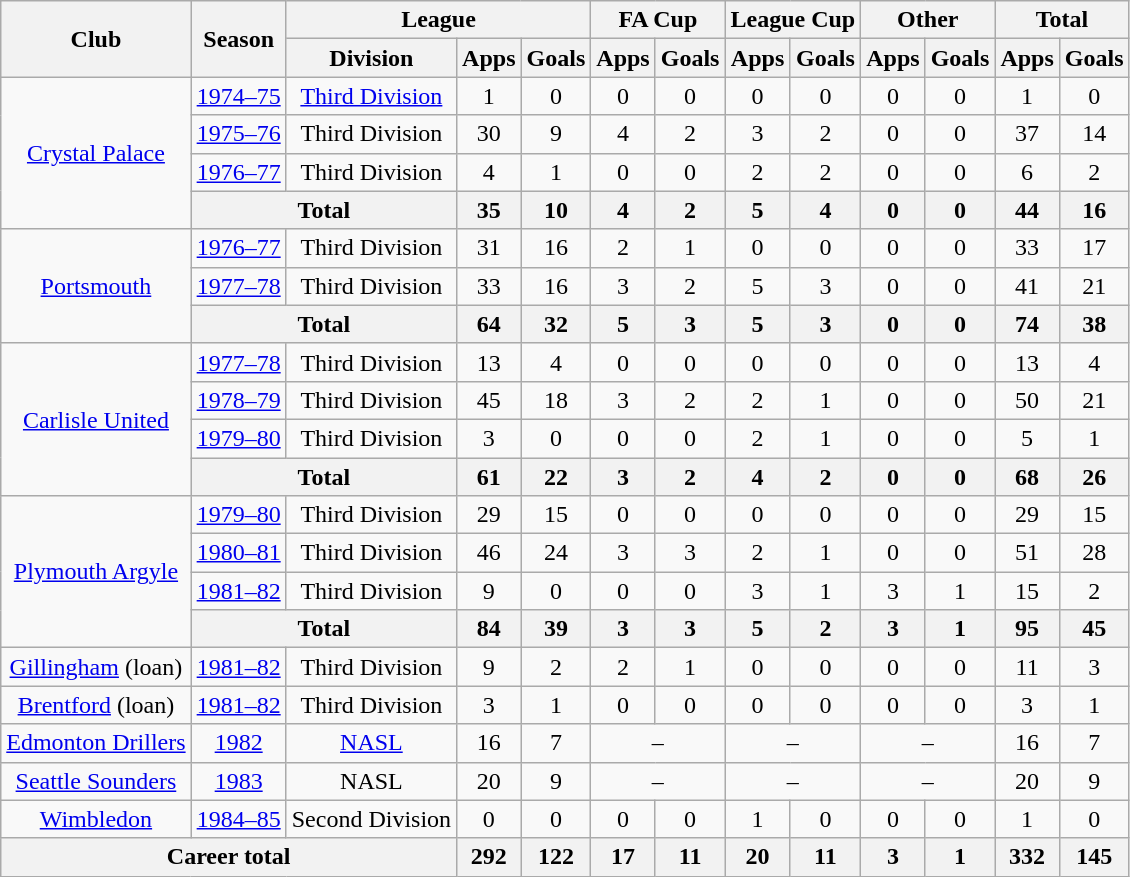<table class="wikitable" style="text-align:center">
<tr>
<th rowspan="2">Club</th>
<th rowspan="2">Season</th>
<th colspan="3">League</th>
<th colspan="2">FA Cup</th>
<th colspan="2">League Cup</th>
<th colspan="2">Other</th>
<th colspan="2">Total</th>
</tr>
<tr>
<th>Division</th>
<th>Apps</th>
<th>Goals</th>
<th>Apps</th>
<th>Goals</th>
<th>Apps</th>
<th>Goals</th>
<th>Apps</th>
<th>Goals</th>
<th>Apps</th>
<th>Goals</th>
</tr>
<tr>
<td rowspan="4"><a href='#'>Crystal Palace</a></td>
<td><a href='#'>1974–75</a></td>
<td><a href='#'>Third Division</a></td>
<td>1</td>
<td>0</td>
<td>0</td>
<td>0</td>
<td>0</td>
<td>0</td>
<td>0</td>
<td>0</td>
<td>1</td>
<td>0</td>
</tr>
<tr>
<td><a href='#'>1975–76</a></td>
<td>Third Division</td>
<td>30</td>
<td>9</td>
<td>4</td>
<td>2</td>
<td>3</td>
<td>2</td>
<td>0</td>
<td>0</td>
<td>37</td>
<td>14</td>
</tr>
<tr>
<td><a href='#'>1976–77</a></td>
<td>Third Division</td>
<td>4</td>
<td>1</td>
<td>0</td>
<td>0</td>
<td>2</td>
<td>2</td>
<td>0</td>
<td>0</td>
<td>6</td>
<td>2</td>
</tr>
<tr>
<th colspan="2">Total</th>
<th>35</th>
<th>10</th>
<th>4</th>
<th>2</th>
<th>5</th>
<th>4</th>
<th>0</th>
<th>0</th>
<th>44</th>
<th>16</th>
</tr>
<tr>
<td rowspan="3"><a href='#'>Portsmouth</a></td>
<td><a href='#'>1976–77</a></td>
<td>Third Division</td>
<td>31</td>
<td>16</td>
<td>2</td>
<td>1</td>
<td>0</td>
<td>0</td>
<td>0</td>
<td>0</td>
<td>33</td>
<td>17</td>
</tr>
<tr>
<td><a href='#'>1977–78</a></td>
<td>Third Division</td>
<td>33</td>
<td>16</td>
<td>3</td>
<td>2</td>
<td>5</td>
<td>3</td>
<td>0</td>
<td>0</td>
<td>41</td>
<td>21</td>
</tr>
<tr>
<th colspan="2">Total</th>
<th>64</th>
<th>32</th>
<th>5</th>
<th>3</th>
<th>5</th>
<th>3</th>
<th>0</th>
<th>0</th>
<th>74</th>
<th>38</th>
</tr>
<tr>
<td rowspan="4"><a href='#'>Carlisle United</a></td>
<td><a href='#'>1977–78</a></td>
<td>Third Division</td>
<td>13</td>
<td>4</td>
<td>0</td>
<td>0</td>
<td>0</td>
<td>0</td>
<td>0</td>
<td>0</td>
<td>13</td>
<td>4</td>
</tr>
<tr>
<td><a href='#'>1978–79</a></td>
<td>Third Division</td>
<td>45</td>
<td>18</td>
<td>3</td>
<td>2</td>
<td>2</td>
<td>1</td>
<td>0</td>
<td>0</td>
<td>50</td>
<td>21</td>
</tr>
<tr>
<td><a href='#'>1979–80</a></td>
<td>Third Division</td>
<td>3</td>
<td>0</td>
<td>0</td>
<td>0</td>
<td>2</td>
<td>1</td>
<td>0</td>
<td>0</td>
<td>5</td>
<td>1</td>
</tr>
<tr>
<th colspan="2">Total</th>
<th>61</th>
<th>22</th>
<th>3</th>
<th>2</th>
<th>4</th>
<th>2</th>
<th>0</th>
<th>0</th>
<th>68</th>
<th>26</th>
</tr>
<tr>
<td rowspan="4"><a href='#'>Plymouth Argyle</a></td>
<td><a href='#'>1979–80</a></td>
<td>Third Division</td>
<td>29</td>
<td>15</td>
<td>0</td>
<td>0</td>
<td>0</td>
<td>0</td>
<td>0</td>
<td>0</td>
<td>29</td>
<td>15</td>
</tr>
<tr>
<td><a href='#'>1980–81</a></td>
<td>Third Division</td>
<td>46</td>
<td>24</td>
<td>3</td>
<td>3</td>
<td>2</td>
<td>1</td>
<td>0</td>
<td>0</td>
<td>51</td>
<td>28</td>
</tr>
<tr>
<td><a href='#'>1981–82</a></td>
<td>Third Division</td>
<td>9</td>
<td>0</td>
<td>0</td>
<td>0</td>
<td>3</td>
<td>1</td>
<td>3</td>
<td>1</td>
<td>15</td>
<td>2</td>
</tr>
<tr>
<th colspan="2">Total</th>
<th>84</th>
<th>39</th>
<th>3</th>
<th>3</th>
<th>5</th>
<th>2</th>
<th>3</th>
<th>1</th>
<th>95</th>
<th>45</th>
</tr>
<tr>
<td><a href='#'>Gillingham</a> (loan)</td>
<td><a href='#'>1981–82</a></td>
<td>Third Division</td>
<td>9</td>
<td>2</td>
<td>2</td>
<td>1</td>
<td>0</td>
<td>0</td>
<td>0</td>
<td>0</td>
<td>11</td>
<td>3</td>
</tr>
<tr>
<td><a href='#'>Brentford</a> (loan)</td>
<td><a href='#'>1981–82</a></td>
<td>Third Division</td>
<td>3</td>
<td>1</td>
<td>0</td>
<td>0</td>
<td>0</td>
<td>0</td>
<td>0</td>
<td>0</td>
<td>3</td>
<td>1</td>
</tr>
<tr>
<td><a href='#'>Edmonton Drillers</a></td>
<td><a href='#'>1982</a></td>
<td><a href='#'>NASL</a></td>
<td>16</td>
<td>7</td>
<td colspan="2">–</td>
<td colspan="2">–</td>
<td colspan="2">–</td>
<td>16</td>
<td>7</td>
</tr>
<tr>
<td><a href='#'>Seattle Sounders</a></td>
<td><a href='#'>1983</a></td>
<td>NASL</td>
<td>20</td>
<td>9</td>
<td colspan="2">–</td>
<td colspan="2">–</td>
<td colspan="2">–</td>
<td>20</td>
<td>9</td>
</tr>
<tr>
<td><a href='#'>Wimbledon</a></td>
<td><a href='#'>1984–85</a></td>
<td>Second Division</td>
<td>0</td>
<td>0</td>
<td>0</td>
<td>0</td>
<td>1</td>
<td>0</td>
<td>0</td>
<td>0</td>
<td>1</td>
<td>0</td>
</tr>
<tr>
<th colspan="3">Career total</th>
<th>292</th>
<th>122</th>
<th>17</th>
<th>11</th>
<th>20</th>
<th>11</th>
<th>3</th>
<th>1</th>
<th>332</th>
<th>145</th>
</tr>
</table>
